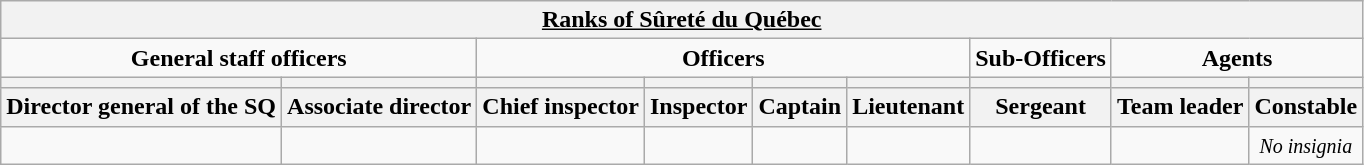<table class="wikitable">
<tr>
<th colspan="9"><u>Ranks of Sûreté du Québec</u></th>
</tr>
<tr>
<td colspan=2 style="text-align:center;"><strong>General staff officers</strong></td>
<td colspan=4 style="text-align:center;"><strong>Officers</strong></td>
<td><strong>Sub-Officers</strong></td>
<td colspan=2 style="text-align:center;"><strong>Agents</strong></td>
</tr>
<tr>
<th></th>
<th></th>
<th></th>
<th></th>
<th></th>
<th></th>
<th></th>
<th></th>
<th></th>
</tr>
<tr>
<th>Director general of the SQ</th>
<th>Associate director</th>
<th>Chief inspector</th>
<th>Inspector</th>
<th>Captain</th>
<th>Lieutenant</th>
<th>Sergeant</th>
<th>Team leader</th>
<th>Constable</th>
</tr>
<tr style="text-align:center;">
<td></td>
<td></td>
<td></td>
<td></td>
<td></td>
<td></td>
<td></td>
<td></td>
<td><small><em>No insignia</em></small></td>
</tr>
</table>
